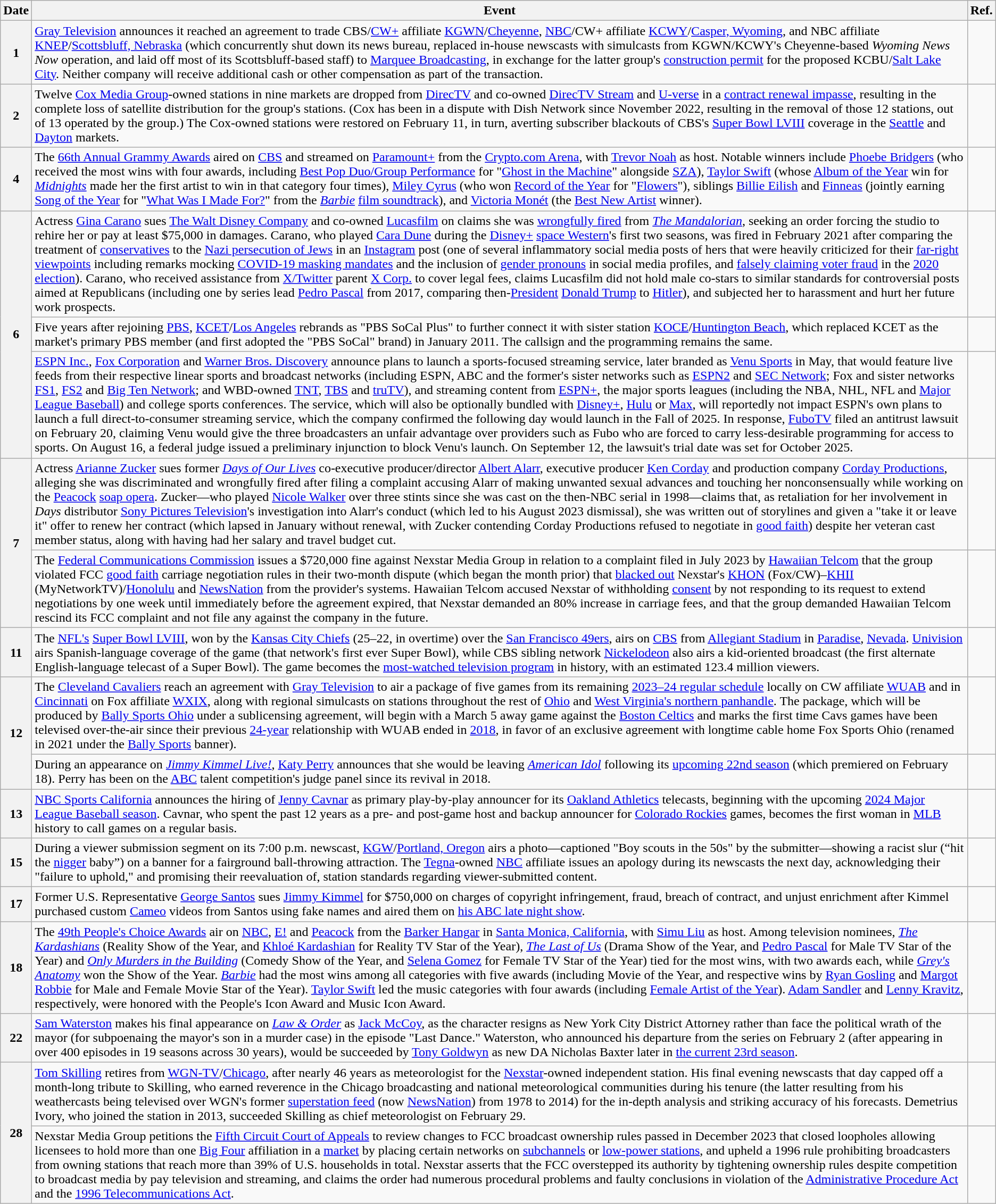<table class="wikitable sortable">
<tr>
<th>Date</th>
<th>Event</th>
<th>Ref.</th>
</tr>
<tr>
<th>1</th>
<td><a href='#'>Gray Television</a> announces it reached an agreement to trade CBS/<a href='#'>CW+</a> affiliate <a href='#'>KGWN</a>/<a href='#'>Cheyenne</a>, <a href='#'>NBC</a>/CW+ affiliate <a href='#'>KCWY</a>/<a href='#'>Casper, Wyoming</a>, and NBC affiliate <a href='#'>KNEP</a>/<a href='#'>Scottsbluff, Nebraska</a> (which concurrently shut down its news bureau, replaced in-house newscasts with simulcasts from KGWN/KCWY's Cheyenne-based <em>Wyoming News Now</em> operation, and laid off most of its Scottsbluff-based staff) to <a href='#'>Marquee Broadcasting</a>, in exchange for the latter group's <a href='#'>construction permit</a> for the proposed KCBU/<a href='#'>Salt Lake City</a>. Neither company will receive additional cash or other compensation as part of the transaction.</td>
<td><br><br></td>
</tr>
<tr>
<th>2</th>
<td>Twelve <a href='#'>Cox Media Group</a>-owned stations in nine markets are dropped from <a href='#'>DirecTV</a> and co-owned <a href='#'>DirecTV Stream</a> and <a href='#'>U-verse</a> in a <a href='#'>contract renewal impasse</a>, resulting in the complete loss of satellite distribution for the group's stations. (Cox has been in a dispute with Dish Network since November 2022, resulting in the removal of those 12 stations, out of 13 operated by the group.) The Cox-owned stations were restored on February 11, in turn, averting subscriber blackouts of CBS's <a href='#'>Super Bowl LVIII</a> coverage in the <a href='#'>Seattle</a> and <a href='#'>Dayton</a> markets.</td>
<td><br><br></td>
</tr>
<tr>
<th>4</th>
<td>The <a href='#'>66th Annual Grammy Awards</a> aired on <a href='#'>CBS</a> and streamed on <a href='#'>Paramount+</a> from the <a href='#'>Crypto.com Arena</a>, with <a href='#'>Trevor Noah</a> as host. Notable winners include <a href='#'>Phoebe Bridgers</a> (who received the most wins with four awards, including <a href='#'>Best Pop Duo/Group Performance</a> for "<a href='#'>Ghost in the Machine</a>" alongside <a href='#'>SZA</a>), <a href='#'>Taylor Swift</a> (whose <a href='#'>Album of the Year</a> win for <em><a href='#'>Midnights</a></em> made her the first artist to win in that category four times), <a href='#'>Miley Cyrus</a> (who won <a href='#'>Record of the Year</a> for "<a href='#'>Flowers</a>"), siblings <a href='#'>Billie Eilish</a> and <a href='#'>Finneas</a> (jointly earning <a href='#'>Song of the Year</a> for "<a href='#'>What Was I Made For?</a>" from the <em><a href='#'>Barbie</a></em> <a href='#'>film soundtrack</a>), and <a href='#'>Victoria Monét</a> (the <a href='#'>Best New Artist</a> winner).</td>
<td><br></td>
</tr>
<tr>
<th rowspan="3">6</th>
<td>Actress <a href='#'>Gina Carano</a> sues <a href='#'>The Walt Disney Company</a> and co-owned <a href='#'>Lucasfilm</a> on claims she was <a href='#'>wrongfully fired</a> from <em><a href='#'>The Mandalorian</a></em>, seeking an order forcing the studio to rehire her or pay at least $75,000 in damages. Carano, who played <a href='#'>Cara Dune</a> during the <a href='#'>Disney+</a> <a href='#'>space Western</a>'s first two seasons, was fired in February 2021 after comparing the treatment of <a href='#'>conservatives</a> to the <a href='#'>Nazi persecution of Jews</a> in an <a href='#'>Instagram</a> post (one of several inflammatory social media posts of hers that were heavily criticized for their <a href='#'>far-right viewpoints</a> including remarks mocking <a href='#'>COVID-19 masking mandates</a> and the inclusion of <a href='#'>gender pronouns</a> in social media profiles, and <a href='#'>falsely claiming voter fraud</a> in the <a href='#'>2020 election</a>). Carano, who received assistance from <a href='#'>X/Twitter</a> parent <a href='#'>X Corp.</a> to cover legal fees, claims Lucasfilm did not hold male co-stars to similar standards for controversial posts aimed at Republicans (including one by series lead <a href='#'>Pedro Pascal</a> from 2017, comparing then-<a href='#'>President</a> <a href='#'>Donald Trump</a> to <a href='#'>Hitler</a>), and subjected her to harassment and hurt her future work prospects.</td>
<td><br></td>
</tr>
<tr>
<td>Five years after rejoining <a href='#'>PBS</a>, <a href='#'>KCET</a>/<a href='#'>Los Angeles</a> rebrands as "PBS SoCal Plus" to further connect it with sister station <a href='#'>KOCE</a>/<a href='#'>Huntington Beach</a>, which replaced KCET as the market's primary PBS member (and first adopted the "PBS SoCal" brand) in January 2011. The callsign and the programming remains the same.</td>
<td></td>
</tr>
<tr>
<td><a href='#'>ESPN Inc.</a>, <a href='#'>Fox Corporation</a> and <a href='#'>Warner Bros. Discovery</a> announce plans to launch a sports-focused streaming service, later branded as <a href='#'>Venu Sports</a> in May, that would feature live feeds from their respective linear sports and broadcast networks (including ESPN, ABC and the former's sister networks such as <a href='#'>ESPN2</a> and <a href='#'>SEC Network</a>; Fox and sister networks <a href='#'>FS1</a>, <a href='#'>FS2</a> and <a href='#'>Big Ten Network</a>; and WBD-owned <a href='#'>TNT</a>, <a href='#'>TBS</a> and <a href='#'>truTV</a>), and streaming content from <a href='#'>ESPN+</a>, the major sports leagues (including the NBA, NHL, NFL and <a href='#'>Major League Baseball</a>) and college sports conferences. The service, which will also be optionally bundled with <a href='#'>Disney+</a>, <a href='#'>Hulu</a> or <a href='#'>Max</a>, will reportedly not impact ESPN's own plans to launch a full direct-to-consumer streaming service, which the company confirmed the following day would launch in the Fall of 2025. In response, <a href='#'>FuboTV</a> filed an antitrust lawsuit on February 20, claiming Venu would give the three broadcasters an unfair advantage over providers such as Fubo who are forced to carry less-desirable programming for access to sports. On August 16, a federal judge issued a preliminary injunction to block Venu's launch. On September 12, the lawsuit's trial date was set for October 2025.</td>
<td><br><br><br></td>
</tr>
<tr>
<th rowspan="2">7</th>
<td>Actress <a href='#'>Arianne Zucker</a> sues former <em><a href='#'>Days of Our Lives</a></em> co-executive producer/director <a href='#'>Albert Alarr</a>, executive producer <a href='#'>Ken Corday</a> and production company <a href='#'>Corday Productions</a>, alleging she was discriminated and wrongfully fired after filing a complaint accusing Alarr of making unwanted sexual advances and touching her nonconsensually while working on the <a href='#'>Peacock</a> <a href='#'>soap opera</a>. Zucker—who played <a href='#'>Nicole Walker</a> over three stints since she was cast on the then-NBC serial in 1998—claims that, as retaliation for her involvement in <em>Days</em> distributor <a href='#'>Sony Pictures Television</a>'s investigation into Alarr's conduct (which led to his August 2023 dismissal), she was written out of storylines and given a "take it or leave it" offer to renew her contract (which lapsed in January without renewal, with Zucker contending Corday Productions refused to negotiate in <a href='#'>good faith</a>) despite her veteran cast member status, along with having had her salary and travel budget cut.</td>
<td></td>
</tr>
<tr>
<td>The <a href='#'>Federal Communications Commission</a> issues a $720,000 fine against Nexstar Media Group in relation to a complaint filed in July 2023 by <a href='#'>Hawaiian Telcom</a> that the group violated FCC <a href='#'>good faith</a> carriage negotiation rules in their two-month dispute (which began the month prior) that <a href='#'>blacked out</a> Nexstar's <a href='#'>KHON</a> (Fox/CW)–<a href='#'>KHII</a> (MyNetworkTV)/<a href='#'>Honolulu</a> and <a href='#'>NewsNation</a> from the provider's systems. Hawaiian Telcom accused Nexstar of withholding <a href='#'>consent</a> by not responding to its request to extend negotiations by one week until immediately before the agreement expired, that Nexstar demanded an 80% increase in carriage fees, and that the group demanded Hawaiian Telcom rescind its FCC complaint and not file any against the company in the future.</td>
<td><br><br></td>
</tr>
<tr>
<th>11</th>
<td>The <a href='#'>NFL's</a> <a href='#'>Super Bowl LVIII</a>, won by the <a href='#'>Kansas City Chiefs</a> (25–22, in overtime) over the <a href='#'>San Francisco 49ers</a>, airs on <a href='#'>CBS</a> from <a href='#'>Allegiant Stadium</a> in <a href='#'>Paradise</a>, <a href='#'>Nevada</a>. <a href='#'>Univision</a> airs Spanish-language coverage of the game (that network's first ever Super Bowl), while CBS sibling network <a href='#'>Nickelodeon</a> also airs a kid-oriented broadcast (the first alternate English-language telecast of a Super Bowl). The game becomes the <a href='#'>most-watched television program</a> in history, with an estimated 123.4 million viewers.</td>
<td><br><br></td>
</tr>
<tr>
<th rowspan="2">12</th>
<td>The <a href='#'>Cleveland Cavaliers</a> reach an agreement with <a href='#'>Gray Television</a> to air a package of five games from its remaining <a href='#'>2023–24 regular schedule</a> locally on CW affiliate <a href='#'>WUAB</a> and in <a href='#'>Cincinnati</a> on Fox affiliate <a href='#'>WXIX</a>, along with regional simulcasts on stations throughout the rest of <a href='#'>Ohio</a> and <a href='#'>West Virginia's northern panhandle</a>. The package, which will be produced by <a href='#'>Bally Sports Ohio</a> under a sublicensing agreement, will begin with a March 5 away game against the <a href='#'>Boston Celtics</a> and marks the first time Cavs games have been televised over-the-air since their previous <a href='#'>24-year</a> relationship with WUAB ended in <a href='#'>2018</a>, in favor of an exclusive agreement with longtime cable home Fox Sports Ohio (renamed in 2021 under the <a href='#'>Bally Sports</a> banner).</td>
<td><br></td>
</tr>
<tr>
<td>During an appearance on <em><a href='#'>Jimmy Kimmel Live!</a></em>, <a href='#'>Katy Perry</a> announces that she would be leaving <em><a href='#'>American Idol</a></em> following its <a href='#'>upcoming 22nd season</a> (which premiered on February 18). Perry has been on the <a href='#'>ABC</a> talent competition's judge panel since its revival in 2018.</td>
<td></td>
</tr>
<tr>
<th>13</th>
<td><a href='#'>NBC Sports California</a> announces the hiring of <a href='#'>Jenny Cavnar</a> as primary play-by-play announcer for its <a href='#'>Oakland Athletics</a> telecasts, beginning with the upcoming <a href='#'>2024 Major League Baseball season</a>. Cavnar, who spent the past 12 years as a pre- and post-game host and backup announcer for <a href='#'>Colorado Rockies</a> games, becomes the first woman in <a href='#'>MLB</a> history to call games on a regular basis.</td>
<td></td>
</tr>
<tr>
<th>15</th>
<td>During a viewer submission segment on its 7:00 p.m. newscast, <a href='#'>KGW</a>/<a href='#'>Portland, Oregon</a> airs a photo—captioned "Boy scouts in the 50s" by the submitter—showing a racist slur (“hit the <a href='#'>nigger</a> baby”) on a banner for a fairground ball-throwing attraction. The <a href='#'>Tegna</a>-owned <a href='#'>NBC</a> affiliate issues an apology during its newscasts the next day, acknowledging their "failure to uphold," and promising their reevaluation of, station standards regarding viewer-submitted content.</td>
<td><br></td>
</tr>
<tr>
<th>17</th>
<td>Former U.S. Representative <a href='#'>George Santos</a> sues <a href='#'>Jimmy Kimmel</a> for $750,000 on charges of copyright infringement, fraud, breach of contract, and unjust enrichment after Kimmel purchased custom <a href='#'>Cameo</a> videos from Santos using fake names and aired them on <a href='#'>his ABC late night show</a>.</td>
<td></td>
</tr>
<tr>
<th>18</th>
<td>The <a href='#'>49th People's Choice Awards</a> air on <a href='#'>NBC</a>, <a href='#'>E!</a> and <a href='#'>Peacock</a> from the <a href='#'>Barker Hangar</a> in <a href='#'>Santa Monica, California</a>, with <a href='#'>Simu Liu</a> as host. Among television nominees, <em><a href='#'>The Kardashians</a></em> (Reality Show of the Year, and <a href='#'>Khloé Kardashian</a> for Reality TV Star of the Year), <em><a href='#'>The Last of Us</a></em> (Drama Show of the Year, and <a href='#'>Pedro Pascal</a> for Male TV Star of the Year) and <em><a href='#'>Only Murders in the Building</a></em> (Comedy Show of the Year, and <a href='#'>Selena Gomez</a> for Female TV Star of the Year) tied for the most wins, with two awards each, while <em><a href='#'>Grey's Anatomy</a></em> won the Show of the Year. <em><a href='#'>Barbie</a></em> had the most wins among all categories with five awards (including Movie of the Year, and respective wins by <a href='#'>Ryan Gosling</a> and <a href='#'>Margot Robbie</a> for Male and Female Movie Star of the Year). <a href='#'>Taylor Swift</a> led the music categories with four awards (including <a href='#'>Female Artist of the Year</a>). <a href='#'>Adam Sandler</a> and <a href='#'>Lenny Kravitz</a>, respectively, were honored with the People's Icon Award and Music Icon Award.</td>
<td></td>
</tr>
<tr>
<th>22</th>
<td><a href='#'>Sam Waterston</a> makes his final appearance on <em><a href='#'>Law & Order</a></em> as <a href='#'>Jack McCoy</a>, as the character resigns as New York City District Attorney rather than face the political wrath of the mayor (for subpoenaing the mayor's son in a murder case) in the episode "Last Dance." Waterston, who announced his departure from the series on February 2 (after appearing in over 400 episodes in 19 seasons across 30 years), would be succeeded by <a href='#'>Tony Goldwyn</a> as new DA Nicholas Baxter later in <a href='#'>the current 23rd season</a>.</td>
<td></td>
</tr>
<tr>
<th rowspan="2">28</th>
<td><a href='#'>Tom Skilling</a> retires from <a href='#'>WGN-TV</a>/<a href='#'>Chicago</a>, after nearly 46 years as meteorologist for the <a href='#'>Nexstar</a>-owned independent station. His final evening newscasts that day capped off a month-long tribute to Skilling, who earned reverence in the Chicago broadcasting and national meteorological communities during his tenure (the latter resulting from his weathercasts being televised over WGN's former <a href='#'>superstation feed</a> (now <a href='#'>NewsNation</a>) from 1978 to 2014) for the in-depth analysis and striking accuracy of his forecasts. Demetrius Ivory, who joined the station in 2013, succeeded Skilling as chief meteorologist on February 29.</td>
<td></td>
</tr>
<tr>
<td>Nexstar Media Group petitions the <a href='#'>Fifth Circuit Court of Appeals</a> to review changes to FCC broadcast ownership rules passed in December 2023 that closed loopholes allowing licensees to hold more than one <a href='#'>Big Four</a> affiliation in a <a href='#'>market</a> by placing certain networks on <a href='#'>subchannels</a> or <a href='#'>low-power stations</a>, and upheld a 1996 rule prohibiting broadcasters from owning stations that reach more than 39% of U.S. households in total. Nexstar asserts that the FCC overstepped its authority by tightening ownership rules despite competition to broadcast media by pay television and streaming, and claims the order had numerous procedural problems and faulty conclusions in violation of the <a href='#'>Administrative Procedure Act</a> and the <a href='#'>1996 Telecommunications Act</a>.</td>
<td><br></td>
</tr>
</table>
